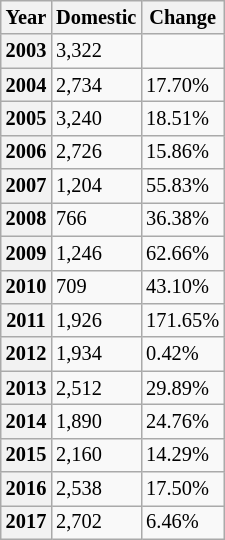<table class="wikitable sortable" style="font-size: 85%">
<tr>
<th>Year</th>
<th>Domestic</th>
<th>Change</th>
</tr>
<tr>
<th>2003</th>
<td>3,322</td>
<td></td>
</tr>
<tr>
<th>2004</th>
<td>2,734</td>
<td> 17.70%</td>
</tr>
<tr>
<th>2005</th>
<td>3,240</td>
<td> 18.51%</td>
</tr>
<tr>
<th>2006</th>
<td>2,726</td>
<td> 15.86%</td>
</tr>
<tr>
<th>2007</th>
<td>1,204</td>
<td> 55.83%</td>
</tr>
<tr>
<th>2008</th>
<td>766</td>
<td> 36.38%</td>
</tr>
<tr>
<th>2009</th>
<td>1,246</td>
<td> 62.66%</td>
</tr>
<tr>
<th>2010</th>
<td>709</td>
<td> 43.10%</td>
</tr>
<tr>
<th>2011</th>
<td>1,926</td>
<td> 171.65%</td>
</tr>
<tr>
<th>2012</th>
<td>1,934</td>
<td> 0.42%</td>
</tr>
<tr>
<th>2013</th>
<td>2,512</td>
<td> 29.89%</td>
</tr>
<tr>
<th>2014</th>
<td>1,890</td>
<td> 24.76%</td>
</tr>
<tr>
<th>2015</th>
<td>2,160</td>
<td> 14.29%</td>
</tr>
<tr>
<th>2016</th>
<td>2,538</td>
<td> 17.50%</td>
</tr>
<tr>
<th>2017</th>
<td>2,702</td>
<td> 6.46%</td>
</tr>
</table>
